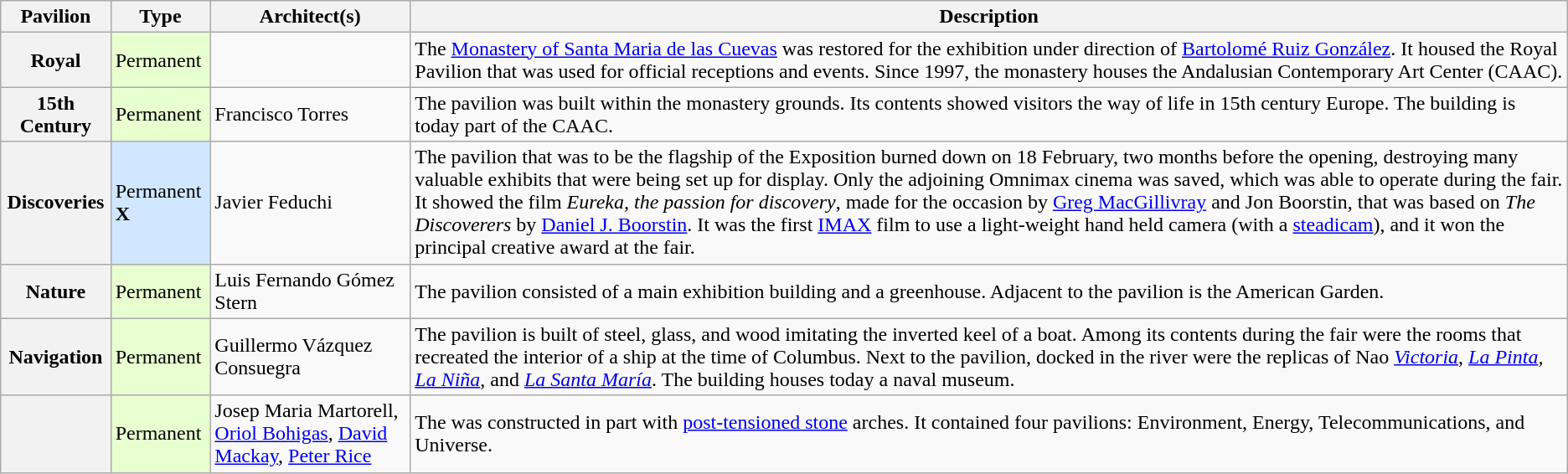<table class="wikitable sortable plainrowheaders sticky-header">
<tr style="background:#ececec;">
<th>Pavilion</th>
<th>Type</th>
<th>Architect(s)</th>
<th class="unsortable">Description</th>
</tr>
<tr>
<th scope="row">Royal</th>
<td style="background:#E8FFD0;">Permanent</td>
<td></td>
<td>The <a href='#'>Monastery of Santa Maria de las Cuevas</a> was restored for the exhibition under direction of <a href='#'>Bartolomé Ruiz González</a>. It housed the Royal Pavilion that was used for official receptions and events. Since 1997, the monastery houses the Andalusian Contemporary Art Center (CAAC).</td>
</tr>
<tr>
<th scope="row">15th Century</th>
<td style="background:#E8FFD0;">Permanent</td>
<td>Francisco Torres</td>
<td>The pavilion was built within the monastery grounds. Its contents showed visitors the way of life in 15th century Europe. The building is today part of the CAAC.</td>
</tr>
<tr>
<th scope="row">Discoveries</th>
<td style="background:#D0E7FF;">Permanent <strong>X</strong></td>
<td>Javier Feduchi</td>
<td>The pavilion that was to be the flagship of the Exposition burned down on 18 February, two months before the opening, destroying many valuable exhibits that were being set up for display. Only the adjoining Omnimax cinema was saved, which was able to operate during the fair. It showed the film <em>Eureka, the passion for discovery</em>, made for the occasion by <a href='#'>Greg MacGillivray</a> and Jon Boorstin, that was based on <em>The Discoverers</em> by <a href='#'>Daniel J. Boorstin</a>. It was the first <a href='#'>IMAX</a> film to use a light-weight hand held camera (with a <a href='#'>steadicam</a>), and it won the principal creative award at the fair.</td>
</tr>
<tr>
<th scope="row">Nature</th>
<td style="background:#E8FFD0;">Permanent</td>
<td>Luis Fernando Gómez Stern</td>
<td>The pavilion consisted of a main exhibition building and a greenhouse. Adjacent to the pavilion is the American Garden.</td>
</tr>
<tr>
<th scope="row">Navigation</th>
<td style="background:#E8FFD0;">Permanent</td>
<td>Guillermo Vázquez Consuegra</td>
<td>The pavilion is built of steel, glass, and wood imitating the inverted keel of a boat. Among its contents during the fair were the rooms that recreated the interior of a ship at the time of Columbus. Next to the pavilion, docked in the river were the replicas of Nao <em><a href='#'>Victoria</a></em>, <em><a href='#'>La Pinta</a></em>, <em><a href='#'>La Niña</a></em>, and <em><a href='#'>La Santa María</a></em>. The building houses today a naval museum.</td>
</tr>
<tr>
<th scope="row"></th>
<td style="background:#E8FFD0;">Permanent</td>
<td>Josep Maria Martorell, <a href='#'>Oriol Bohigas</a>, <a href='#'>David Mackay</a>, <a href='#'>Peter Rice</a></td>
<td>The  was constructed in part with <a href='#'>post-tensioned stone</a> arches. It contained four pavilions: Environment, Energy, Telecommunications, and Universe.</td>
</tr>
</table>
